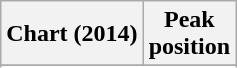<table class="wikitable sortable plainrowheaders">
<tr>
<th scope="col">Chart (2014)</th>
<th scope="col">Peak<br>position</th>
</tr>
<tr>
</tr>
<tr>
</tr>
<tr>
</tr>
<tr>
</tr>
<tr>
</tr>
<tr>
</tr>
<tr>
</tr>
</table>
